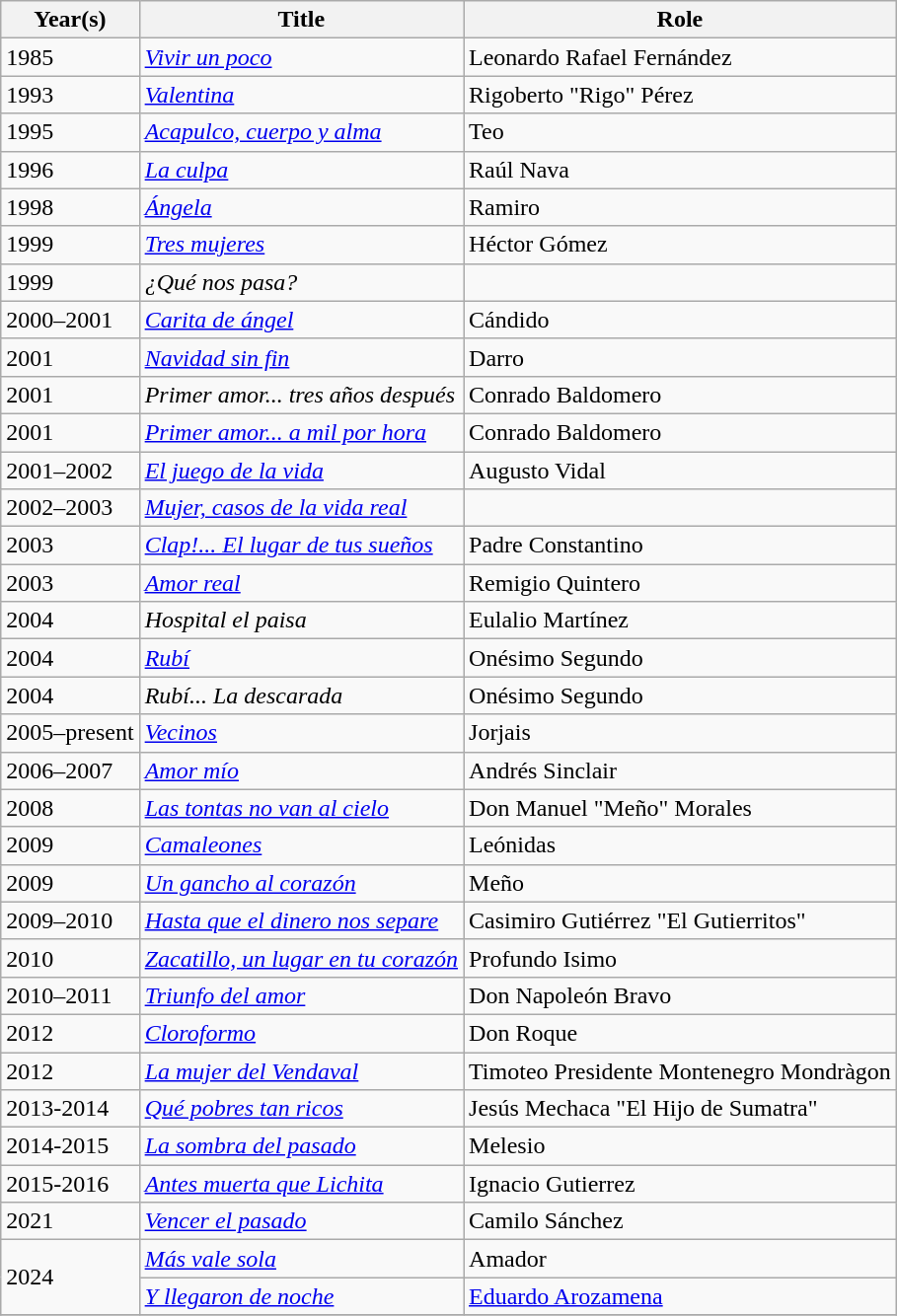<table class="wikitable sortable">
<tr>
<th>Year(s)</th>
<th>Title</th>
<th>Role</th>
</tr>
<tr>
<td>1985</td>
<td><em><a href='#'>Vivir un poco</a></em></td>
<td>Leonardo Rafael Fernández</td>
</tr>
<tr>
<td>1993</td>
<td><em><a href='#'>Valentina</a></em></td>
<td>Rigoberto "Rigo" Pérez</td>
</tr>
<tr>
<td>1995</td>
<td><em><a href='#'>Acapulco, cuerpo y alma</a></em></td>
<td>Teo</td>
</tr>
<tr>
<td>1996</td>
<td><em><a href='#'>La culpa</a></em></td>
<td>Raúl Nava</td>
</tr>
<tr>
<td>1998</td>
<td><em><a href='#'>Ángela</a></em></td>
<td>Ramiro</td>
</tr>
<tr>
<td>1999</td>
<td><em><a href='#'>Tres mujeres</a></em></td>
<td>Héctor Gómez</td>
</tr>
<tr>
<td>1999</td>
<td><em>¿Qué nos pasa?</em></td>
<td></td>
</tr>
<tr>
<td>2000–2001</td>
<td><em><a href='#'>Carita de ángel</a></em></td>
<td>Cándido</td>
</tr>
<tr>
<td>2001</td>
<td><em><a href='#'>Navidad sin fin</a></em></td>
<td>Darro</td>
</tr>
<tr>
<td>2001</td>
<td><em>Primer amor... tres años después</em></td>
<td>Conrado Baldomero</td>
</tr>
<tr>
<td>2001</td>
<td><em><a href='#'>Primer amor... a mil por hora</a></em></td>
<td>Conrado Baldomero</td>
</tr>
<tr>
<td>2001–2002</td>
<td><em><a href='#'>El juego de la vida</a></em></td>
<td>Augusto Vidal</td>
</tr>
<tr>
<td>2002–2003</td>
<td><em><a href='#'>Mujer, casos de la vida real</a></em></td>
<td></td>
</tr>
<tr>
<td>2003</td>
<td><em><a href='#'>Clap!... El lugar de tus sueños</a></em></td>
<td>Padre Constantino</td>
</tr>
<tr>
<td>2003</td>
<td><em><a href='#'>Amor real</a></em></td>
<td>Remigio Quintero</td>
</tr>
<tr>
<td>2004</td>
<td><em>Hospital el paisa</em></td>
<td>Eulalio Martínez</td>
</tr>
<tr>
<td>2004</td>
<td><em><a href='#'>Rubí</a></em></td>
<td>Onésimo Segundo</td>
</tr>
<tr>
<td>2004</td>
<td><em>Rubí... La descarada</em></td>
<td>Onésimo Segundo</td>
</tr>
<tr>
<td>2005–present</td>
<td><em><a href='#'>Vecinos</a></em></td>
<td>Jorjais</td>
</tr>
<tr>
<td>2006–2007</td>
<td><em><a href='#'>Amor mío</a></em></td>
<td>Andrés Sinclair</td>
</tr>
<tr>
<td>2008</td>
<td><em><a href='#'>Las tontas no van al cielo</a></em></td>
<td>Don Manuel "Meño" Morales</td>
</tr>
<tr>
<td>2009</td>
<td><em><a href='#'>Camaleones</a></em></td>
<td>Leónidas</td>
</tr>
<tr>
<td>2009</td>
<td><em><a href='#'>Un gancho al corazón</a></em></td>
<td>Meño</td>
</tr>
<tr>
<td>2009–2010</td>
<td><em><a href='#'>Hasta que el dinero nos separe</a></em></td>
<td>Casimiro Gutiérrez "El Gutierritos"</td>
</tr>
<tr>
<td>2010</td>
<td><em><a href='#'>Zacatillo, un lugar en tu corazón</a></em></td>
<td>Profundo Isimo</td>
</tr>
<tr>
<td>2010–2011</td>
<td><em><a href='#'>Triunfo del amor</a></em></td>
<td>Don Napoleón Bravo</td>
</tr>
<tr>
<td>2012</td>
<td><em><a href='#'>Cloroformo</a></em></td>
<td>Don Roque</td>
</tr>
<tr>
<td>2012</td>
<td><em><a href='#'>La mujer del Vendaval</a></em></td>
<td>Timoteo Presidente Montenegro Mondràgon</td>
</tr>
<tr>
<td>2013-2014</td>
<td><em><a href='#'>Qué pobres tan ricos</a></em></td>
<td>Jesús Mechaca "El Hijo de Sumatra"</td>
</tr>
<tr>
<td>2014-2015</td>
<td><em><a href='#'>La sombra del pasado</a></em></td>
<td>Melesio</td>
</tr>
<tr>
<td>2015-2016</td>
<td><em><a href='#'>Antes muerta que Lichita</a></em></td>
<td>Ignacio Gutierrez</td>
</tr>
<tr>
<td>2021</td>
<td><em><a href='#'>Vencer el pasado</a></em></td>
<td>Camilo Sánchez</td>
</tr>
<tr>
<td rowspan=2>2024</td>
<td><em><a href='#'>Más vale sola</a></em></td>
<td>Amador</td>
</tr>
<tr>
<td><em><a href='#'>Y llegaron de noche</a></em></td>
<td><a href='#'>Eduardo Arozamena</a></td>
</tr>
<tr>
</tr>
</table>
